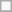<table class="wikitable">
<tr>
<td></td>
</tr>
<tr>
</tr>
</table>
